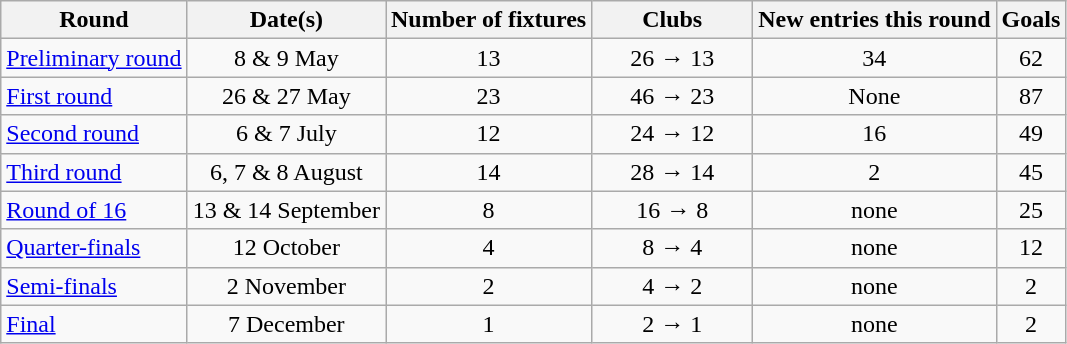<table class="wikitable" style="text-align:center">
<tr>
<th>Round</th>
<th>Date(s)</th>
<th>Number of fixtures</th>
<th width=100>Clubs</th>
<th>New entries this round</th>
<th>Goals</th>
</tr>
<tr>
<td style="text-align:left;"><a href='#'>Preliminary round</a></td>
<td>8 & 9 Маy</td>
<td>13</td>
<td>26 → 13</td>
<td>34</td>
<td>62</td>
</tr>
<tr>
<td style="text-align:left;"><a href='#'>First round</a></td>
<td>26 & 27 May</td>
<td>23</td>
<td>46 → 23</td>
<td>None</td>
<td>87</td>
</tr>
<tr>
<td style="text-align:left;"><a href='#'>Second round</a></td>
<td>6 & 7 July</td>
<td>12</td>
<td>24 → 12</td>
<td>16</td>
<td>49</td>
</tr>
<tr>
<td style="text-align:left;"><a href='#'>Third round</a></td>
<td>6, 7 & 8 August</td>
<td>14</td>
<td>28 → 14</td>
<td>2</td>
<td>45</td>
</tr>
<tr>
<td style="text-align:left;"><a href='#'>Round of 16</a></td>
<td>13 & 14 September</td>
<td>8</td>
<td>16 → 8</td>
<td>none</td>
<td>25</td>
</tr>
<tr>
<td style="text-align:left;"><a href='#'>Quarter-finals</a></td>
<td>12 October</td>
<td>4</td>
<td>8 → 4</td>
<td>none</td>
<td>12</td>
</tr>
<tr>
<td style="text-align:left;"><a href='#'>Semi-finals</a></td>
<td>2 November</td>
<td>2</td>
<td>4 → 2</td>
<td>none</td>
<td>2</td>
</tr>
<tr>
<td style="text-align:left;"><a href='#'>Final</a></td>
<td>7 December</td>
<td>1</td>
<td>2 → 1</td>
<td>none</td>
<td>2</td>
</tr>
</table>
